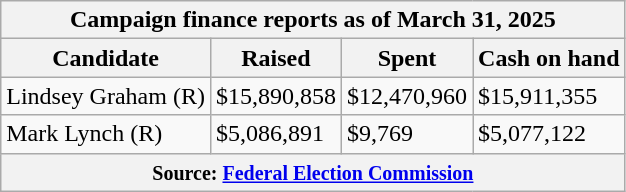<table class="wikitable sortable">
<tr>
<th colspan=4>Campaign finance reports as of March 31, 2025</th>
</tr>
<tr style="text-align:center;">
<th>Candidate</th>
<th>Raised</th>
<th>Spent</th>
<th>Cash on hand</th>
</tr>
<tr>
<td>Lindsey Graham (R)</td>
<td>$15,890,858</td>
<td>$12,470,960</td>
<td>$15,911,355</td>
</tr>
<tr>
<td>Mark Lynch (R)</td>
<td>$5,086,891</td>
<td>$9,769</td>
<td>$5,077,122</td>
</tr>
<tr>
<th colspan="4"><small>Source: <a href='#'>Federal Election Commission</a></small></th>
</tr>
</table>
